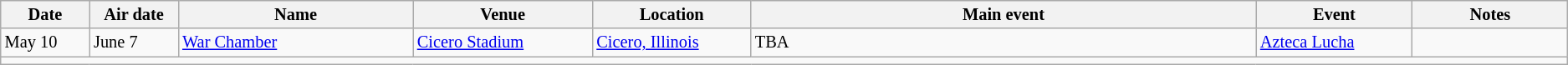<table class="sortable wikitable succession-box" style="font-size:85%; font-size:85%">
<tr>
<th scope="col" width="70">Date</th>
<th scope="col" width="70">Air date</th>
<th scope="col" width="200">Name</th>
<th scope="col" width="150">Venue</th>
<th scope="col" width="130">Location</th>
<th scope="col" width="450">Main event</th>
<th scope="col" width="130">Event</th>
<th scope="col" width="130">Notes</th>
</tr>
<tr>
<td>May 10</td>
<td>June 7</td>
<td><a href='#'>War Chamber</a></td>
<td><a href='#'>Cicero Stadium</a></td>
<td><a href='#'>Cicero, Illinois</a></td>
<td>TBA</td>
<td><a href='#'>Azteca Lucha</a></td>
</tr>
<tr>
<td colspan="8"></td>
</tr>
</table>
